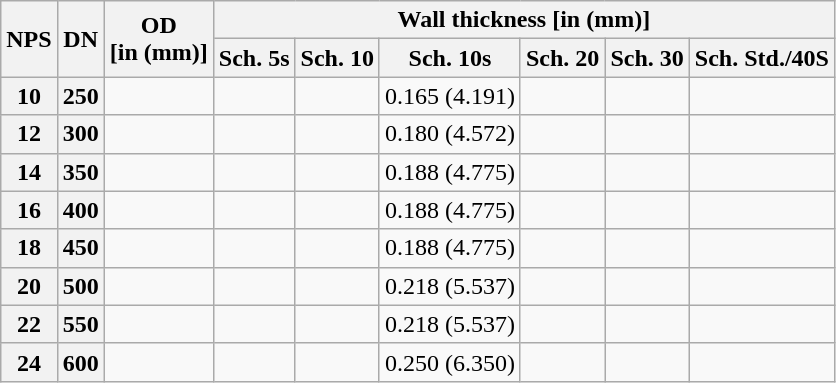<table class="wikitable">
<tr>
<th rowspan="2">NPS</th>
<th rowspan="2">DN</th>
<th rowspan="2">OD<br>[in (mm)]</th>
<th colspan="6">Wall thickness [in (mm)]</th>
</tr>
<tr>
<th>Sch. 5s</th>
<th>Sch. 10</th>
<th>Sch. 10s</th>
<th>Sch. 20</th>
<th>Sch. 30</th>
<th>Sch. Std./40S</th>
</tr>
<tr>
<th>10</th>
<th>250</th>
<td></td>
<td></td>
<td></td>
<td>0.165 (4.191)</td>
<td></td>
<td></td>
<td></td>
</tr>
<tr>
<th>12</th>
<th>300</th>
<td></td>
<td></td>
<td></td>
<td>0.180 (4.572)</td>
<td></td>
<td></td>
<td></td>
</tr>
<tr>
<th>14</th>
<th>350</th>
<td></td>
<td></td>
<td></td>
<td>0.188 (4.775)</td>
<td></td>
<td></td>
<td></td>
</tr>
<tr>
<th>16</th>
<th>400</th>
<td></td>
<td></td>
<td></td>
<td>0.188 (4.775)</td>
<td></td>
<td></td>
<td></td>
</tr>
<tr>
<th>18</th>
<th>450</th>
<td></td>
<td></td>
<td></td>
<td>0.188 (4.775)</td>
<td></td>
<td></td>
<td></td>
</tr>
<tr>
<th>20</th>
<th>500</th>
<td></td>
<td></td>
<td></td>
<td>0.218 (5.537)</td>
<td></td>
<td></td>
<td></td>
</tr>
<tr>
<th>22</th>
<th>550</th>
<td></td>
<td></td>
<td></td>
<td>0.218 (5.537)</td>
<td></td>
<td></td>
<td></td>
</tr>
<tr>
<th>24</th>
<th>600</th>
<td></td>
<td></td>
<td></td>
<td>0.250 (6.350)</td>
<td></td>
<td></td>
<td></td>
</tr>
</table>
